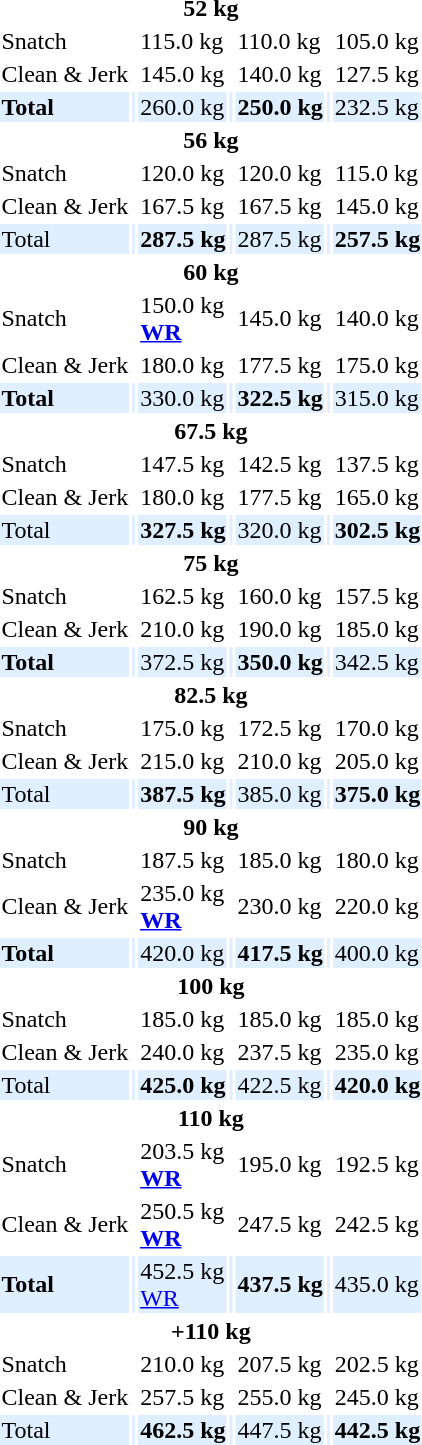<table>
<tr>
<th colspan=7>52 kg</th>
</tr>
<tr>
<td>Snatch</td>
<td></td>
<td>115.0 kg</td>
<td></td>
<td>110.0 kg</td>
<td></td>
<td>105.0 kg</td>
</tr>
<tr>
<td>Clean & Jerk</td>
<td></td>
<td>145.0 kg</td>
<td></td>
<td>140.0 kg</td>
<td></td>
<td>127.5 kg</td>
</tr>
<tr bgcolor=#dfefff>
<td><strong>Total</strong></td>
<td><strong></td>
<td></strong>260.0 kg<strong></td>
<td></strong></td>
<td><strong>250.0 kg</strong></td>
<td><strong></td>
<td></strong>232.5 kg<strong></td>
</tr>
<tr>
<th colspan=7>56 kg</th>
</tr>
<tr>
<td>Snatch</td>
<td></td>
<td>120.0 kg</td>
<td></td>
<td>120.0 kg</td>
<td></td>
<td>115.0 kg</td>
</tr>
<tr>
<td>Clean & Jerk</td>
<td></td>
<td>167.5 kg</td>
<td></td>
<td>167.5 kg</td>
<td></td>
<td>145.0 kg</td>
</tr>
<tr bgcolor=#dfefff>
<td></strong>Total<strong></td>
<td></strong></td>
<td><strong>287.5 kg</strong></td>
<td><strong></td>
<td></strong>287.5 kg<strong></td>
<td></strong></td>
<td><strong>257.5 kg</strong></td>
</tr>
<tr>
<th colspan=7>60 kg</th>
</tr>
<tr>
<td>Snatch</td>
<td></td>
<td>150.0 kg<br><strong><a href='#'>WR</a></strong></td>
<td></td>
<td>145.0 kg</td>
<td></td>
<td>140.0 kg</td>
</tr>
<tr>
<td>Clean & Jerk</td>
<td></td>
<td>180.0 kg</td>
<td></td>
<td>177.5 kg</td>
<td></td>
<td>175.0 kg</td>
</tr>
<tr bgcolor=#dfefff>
<td><strong>Total</strong></td>
<td><strong></td>
<td></strong>330.0 kg<strong></td>
<td></strong></td>
<td><strong>322.5 kg</strong></td>
<td><strong></td>
<td></strong>315.0 kg<strong></td>
</tr>
<tr>
<th colspan=7>67.5 kg</th>
</tr>
<tr>
<td>Snatch</td>
<td></td>
<td>147.5 kg</td>
<td></td>
<td>142.5 kg</td>
<td></td>
<td>137.5 kg</td>
</tr>
<tr>
<td>Clean & Jerk</td>
<td></td>
<td>180.0 kg</td>
<td></td>
<td>177.5 kg</td>
<td></td>
<td>165.0 kg</td>
</tr>
<tr bgcolor=#dfefff>
<td></strong>Total<strong></td>
<td></strong></td>
<td><strong>327.5 kg</strong></td>
<td><strong></td>
<td></strong>320.0 kg<strong></td>
<td></strong></td>
<td><strong>302.5 kg</strong></td>
</tr>
<tr>
<th colspan=7>75 kg</th>
</tr>
<tr>
<td>Snatch</td>
<td></td>
<td>162.5 kg</td>
<td></td>
<td>160.0 kg</td>
<td></td>
<td>157.5 kg</td>
</tr>
<tr>
<td>Clean & Jerk</td>
<td></td>
<td>210.0 kg</td>
<td></td>
<td>190.0 kg</td>
<td></td>
<td>185.0 kg</td>
</tr>
<tr bgcolor=#dfefff>
<td><strong>Total</strong></td>
<td><strong></td>
<td></strong>372.5 kg<strong></td>
<td></strong></td>
<td><strong>350.0 kg</strong></td>
<td><strong></td>
<td></strong>342.5 kg<strong></td>
</tr>
<tr>
<th colspan=7>82.5 kg</th>
</tr>
<tr>
<td>Snatch</td>
<td></td>
<td>175.0 kg</td>
<td></td>
<td>172.5 kg</td>
<td></td>
<td>170.0 kg</td>
</tr>
<tr>
<td>Clean & Jerk</td>
<td></td>
<td>215.0 kg</td>
<td></td>
<td>210.0 kg</td>
<td></td>
<td>205.0 kg</td>
</tr>
<tr bgcolor=#dfefff>
<td></strong>Total<strong></td>
<td></strong></td>
<td><strong>387.5 kg</strong></td>
<td><strong></td>
<td></strong>385.0 kg<strong></td>
<td></strong></td>
<td><strong>375.0 kg</strong></td>
</tr>
<tr>
<th colspan=7>90 kg</th>
</tr>
<tr>
<td>Snatch</td>
<td></td>
<td>187.5 kg</td>
<td></td>
<td>185.0 kg</td>
<td></td>
<td>180.0 kg</td>
</tr>
<tr>
<td>Clean & Jerk</td>
<td></td>
<td>235.0 kg<br><strong><a href='#'>WR</a></strong></td>
<td></td>
<td>230.0 kg</td>
<td></td>
<td>220.0 kg</td>
</tr>
<tr bgcolor=#dfefff>
<td><strong>Total</strong></td>
<td><strong></td>
<td></strong>420.0 kg<strong></td>
<td></strong></td>
<td><strong>417.5 kg</strong></td>
<td><strong></td>
<td></strong>400.0 kg<strong></td>
</tr>
<tr>
<th colspan=7>100 kg</th>
</tr>
<tr>
<td>Snatch</td>
<td></td>
<td>185.0 kg</td>
<td></td>
<td>185.0 kg</td>
<td></td>
<td>185.0 kg</td>
</tr>
<tr>
<td>Clean & Jerk</td>
<td></td>
<td>240.0 kg</td>
<td></td>
<td>237.5 kg</td>
<td></td>
<td>235.0 kg</td>
</tr>
<tr bgcolor=#dfefff>
<td></strong>Total<strong></td>
<td></strong></td>
<td><strong>425.0 kg</strong></td>
<td><strong></td>
<td></strong>422.5 kg<strong></td>
<td></strong></td>
<td><strong>420.0 kg</strong></td>
</tr>
<tr>
<th colspan=7>110 kg</th>
</tr>
<tr>
<td>Snatch</td>
<td></td>
<td>203.5 kg<br><strong><a href='#'>WR</a></strong></td>
<td></td>
<td>195.0 kg</td>
<td></td>
<td>192.5 kg</td>
</tr>
<tr>
<td>Clean & Jerk</td>
<td></td>
<td>250.5 kg<br><strong><a href='#'>WR</a></strong></td>
<td></td>
<td>247.5 kg</td>
<td></td>
<td>242.5 kg</td>
</tr>
<tr bgcolor=#dfefff>
<td><strong>Total</strong></td>
<td><strong></td>
<td></strong>452.5 kg<strong><br></strong><a href='#'>WR</a><strong></td>
<td></strong></td>
<td><strong>437.5 kg</strong></td>
<td><strong></td>
<td></strong>435.0 kg<strong></td>
</tr>
<tr>
<th colspan=7>+110 kg</th>
</tr>
<tr>
<td>Snatch</td>
<td></td>
<td>210.0 kg</td>
<td></td>
<td>207.5 kg</td>
<td></td>
<td>202.5 kg</td>
</tr>
<tr>
<td>Clean & Jerk</td>
<td></td>
<td>257.5 kg</td>
<td></td>
<td>255.0 kg</td>
<td></td>
<td>245.0 kg</td>
</tr>
<tr bgcolor=#dfefff>
<td></strong>Total<strong></td>
<td></strong></td>
<td><strong>462.5 kg</strong></td>
<td><strong></td>
<td></strong>447.5 kg<strong></td>
<td></strong></td>
<td><strong>442.5 kg</strong></td>
</tr>
</table>
